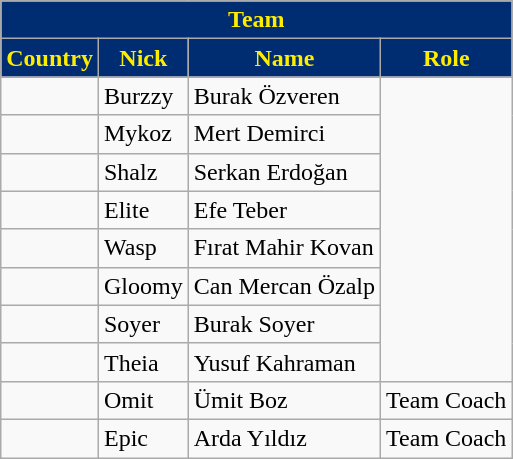<table class="wikitable">
<tr>
<th style="color:#ffed00; background:#002d72;" colspan="4">Team </th>
</tr>
<tr>
<th style="color:#ffed00; background:#002d72;">Country</th>
<th style="color:#ffed00; background:#002d72;">Nick</th>
<th style="color:#ffed00; background:#002d72;">Name</th>
<th style="color:#ffed00; background:#002d72;">Role</th>
</tr>
<tr>
<td></td>
<td>Burzzy</td>
<td>Burak Özveren</td>
</tr>
<tr>
<td></td>
<td>Mykoz</td>
<td>Mert Demirci</td>
</tr>
<tr>
<td></td>
<td>Shalz</td>
<td>Serkan Erdoğan</td>
</tr>
<tr>
<td></td>
<td>Elite</td>
<td>Efe Teber</td>
</tr>
<tr>
<td></td>
<td>Wasp</td>
<td>Fırat Mahir Kovan</td>
</tr>
<tr>
<td></td>
<td>Gloomy</td>
<td>Can Mercan Özalp</td>
</tr>
<tr>
<td></td>
<td>Soyer</td>
<td>Burak Soyer</td>
</tr>
<tr>
<td></td>
<td>Theia</td>
<td>Yusuf Kahraman</td>
</tr>
<tr>
<td></td>
<td>Omit</td>
<td>Ümit Boz</td>
<td>Team Coach</td>
</tr>
<tr>
<td></td>
<td>Epic</td>
<td>Arda Yıldız</td>
<td>Team Coach</td>
</tr>
</table>
